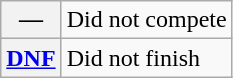<table class="wikitable">
<tr>
<th scope="row">—</th>
<td>Did not compete</td>
</tr>
<tr>
<th scope="row"><a href='#'>DNF</a></th>
<td>Did not finish</td>
</tr>
</table>
